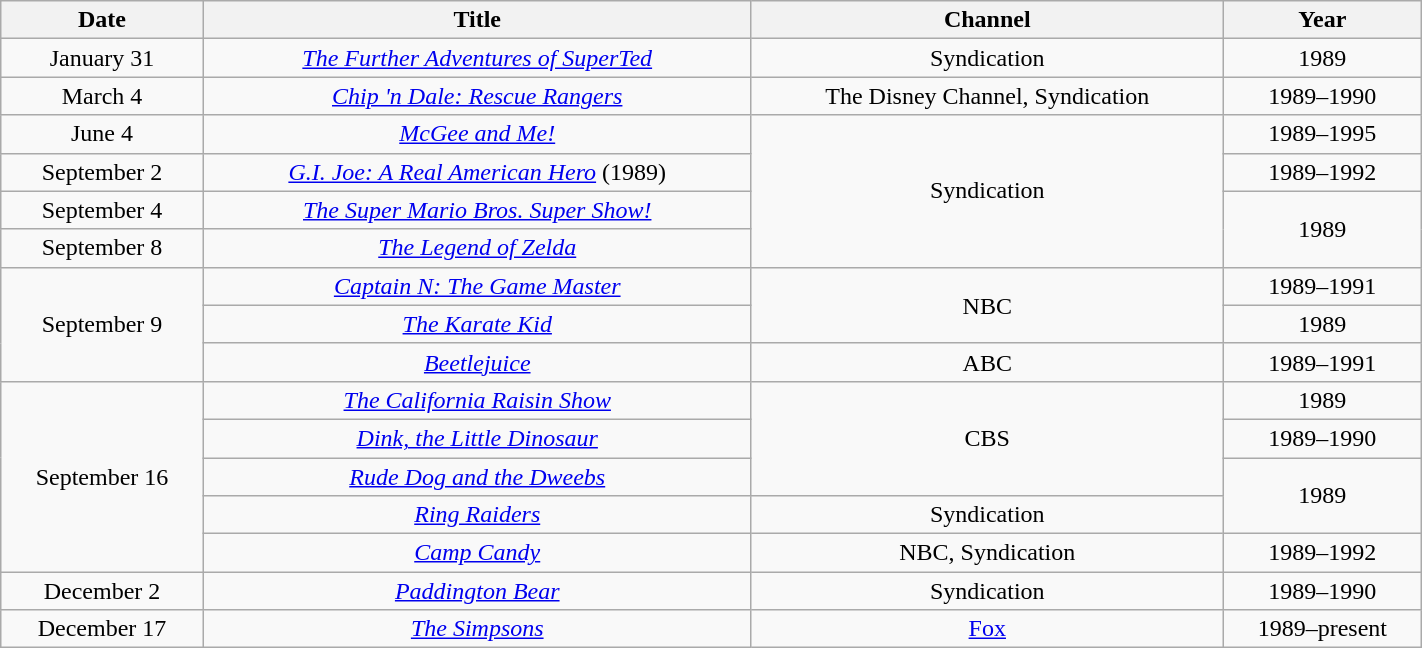<table class="wikitable" style="text-align: center" width="75%">
<tr>
<th scope="col">Date</th>
<th scope="col">Title</th>
<th scope="col">Channel</th>
<th scope="col">Year</th>
</tr>
<tr>
<td>January 31</td>
<td><em><a href='#'>The Further Adventures of SuperTed</a></em></td>
<td>Syndication</td>
<td>1989</td>
</tr>
<tr>
<td>March 4</td>
<td><em><a href='#'>Chip 'n Dale: Rescue Rangers</a></em></td>
<td>The Disney Channel, Syndication</td>
<td>1989–1990</td>
</tr>
<tr>
<td>June 4</td>
<td><em><a href='#'>McGee and Me!</a></em></td>
<td rowspan=4>Syndication</td>
<td>1989–1995</td>
</tr>
<tr>
<td>September 2</td>
<td><em><a href='#'>G.I. Joe: A Real American Hero</a></em> (1989)</td>
<td>1989–1992</td>
</tr>
<tr>
<td>September 4</td>
<td><em><a href='#'>The Super Mario Bros. Super Show!</a></em></td>
<td rowspan=2>1989</td>
</tr>
<tr>
<td>September 8</td>
<td><em><a href='#'>The Legend of Zelda</a></em></td>
</tr>
<tr>
<td rowspan=3>September 9</td>
<td><em><a href='#'>Captain N: The Game Master</a></em></td>
<td rowspan=2>NBC</td>
<td>1989–1991</td>
</tr>
<tr>
<td><em><a href='#'>The Karate Kid</a></em></td>
<td>1989</td>
</tr>
<tr>
<td><em><a href='#'>Beetlejuice</a></em></td>
<td>ABC</td>
<td>1989–1991</td>
</tr>
<tr>
<td rowspan=5>September 16</td>
<td><em><a href='#'>The California Raisin Show</a></em></td>
<td rowspan=3>CBS</td>
<td>1989</td>
</tr>
<tr>
<td><em><a href='#'>Dink, the Little Dinosaur</a></em></td>
<td>1989–1990</td>
</tr>
<tr>
<td><em><a href='#'>Rude Dog and the Dweebs</a></em></td>
<td rowspan=2>1989</td>
</tr>
<tr>
<td><em><a href='#'>Ring Raiders</a></em></td>
<td>Syndication</td>
</tr>
<tr>
<td><em><a href='#'>Camp Candy</a></em></td>
<td>NBC, Syndication</td>
<td>1989–1992</td>
</tr>
<tr>
<td>December 2</td>
<td><em><a href='#'>Paddington Bear</a></em></td>
<td>Syndication</td>
<td>1989–1990</td>
</tr>
<tr>
<td>December 17</td>
<td><em><a href='#'>The Simpsons</a></em></td>
<td><a href='#'>Fox</a></td>
<td>1989–present</td>
</tr>
</table>
